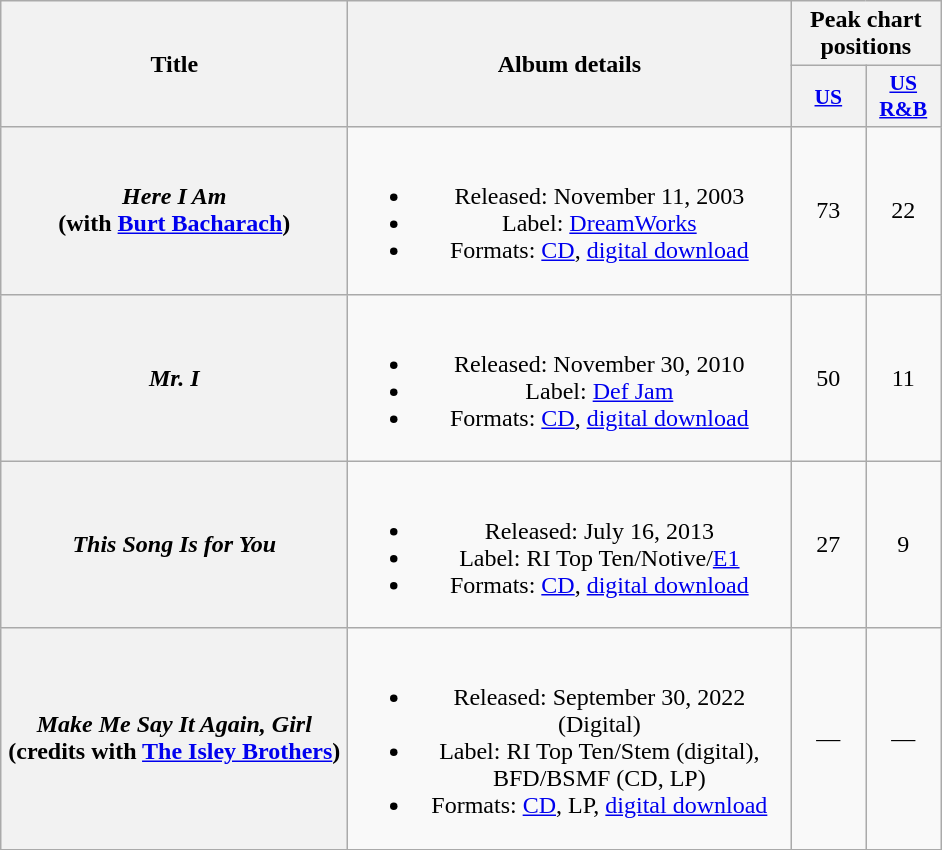<table class="wikitable plainrowheaders" style="text-align:center;">
<tr>
<th scope="col" rowspan="2" style="width:14em;">Title</th>
<th scope="col" rowspan="2" style="width:18em;">Album details</th>
<th scope="col" colspan="2">Peak chart positions</th>
</tr>
<tr>
<th scope="col" style="width:3em;font-size:90%;"><a href='#'>US</a><br></th>
<th scope="col" style="width:3em;font-size:90%;"><a href='#'>US R&B</a><br></th>
</tr>
<tr>
<th scope="row"><em>Here I Am</em><br><span>(with <a href='#'>Burt Bacharach</a>)</span></th>
<td><br><ul><li>Released: November 11, 2003</li><li>Label: <a href='#'>DreamWorks</a></li><li>Formats: <a href='#'>CD</a>, <a href='#'>digital download</a></li></ul></td>
<td>73</td>
<td>22</td>
</tr>
<tr>
<th scope="row"><em>Mr. I</em></th>
<td><br><ul><li>Released: November 30, 2010</li><li>Label: <a href='#'>Def Jam</a></li><li>Formats: <a href='#'>CD</a>, <a href='#'>digital download</a></li></ul></td>
<td>50</td>
<td>11</td>
</tr>
<tr>
<th scope="row"><em>This Song Is for You</em></th>
<td><br><ul><li>Released: July 16, 2013</li><li>Label: RI Top Ten/Notive/<a href='#'>E1</a></li><li>Formats: <a href='#'>CD</a>, <a href='#'>digital download</a></li></ul></td>
<td>27</td>
<td>9</td>
</tr>
<tr>
<th scope="row"><em>Make Me Say It Again, Girl</em><br><span>(credits with <a href='#'>The Isley Brothers</a>)</span></th>
<td><br><ul><li>Released: September 30, 2022 (Digital)</li><li>Label: RI Top Ten/Stem (digital), BFD/BSMF (CD, LP)</li><li>Formats: <a href='#'>CD</a>, LP, <a href='#'>digital download</a></li></ul></td>
<td>—</td>
<td>—</td>
</tr>
</table>
